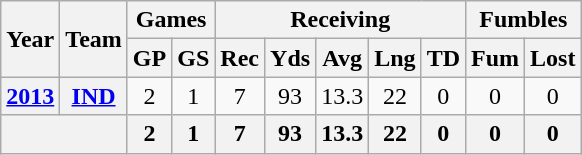<table class=wikitable style="text-align:center;">
<tr>
<th rowspan="2">Year</th>
<th rowspan="2">Team</th>
<th colspan="2">Games</th>
<th colspan="5">Receiving</th>
<th colspan="2">Fumbles</th>
</tr>
<tr>
<th>GP</th>
<th>GS</th>
<th>Rec</th>
<th>Yds</th>
<th>Avg</th>
<th>Lng</th>
<th>TD</th>
<th>Fum</th>
<th>Lost</th>
</tr>
<tr>
<th><a href='#'>2013</a></th>
<th><a href='#'>IND</a></th>
<td>2</td>
<td>1</td>
<td>7</td>
<td>93</td>
<td>13.3</td>
<td>22</td>
<td>0</td>
<td>0</td>
<td>0</td>
</tr>
<tr>
<th colspan="2"></th>
<th>2</th>
<th>1</th>
<th>7</th>
<th>93</th>
<th>13.3</th>
<th>22</th>
<th>0</th>
<th>0</th>
<th>0</th>
</tr>
</table>
